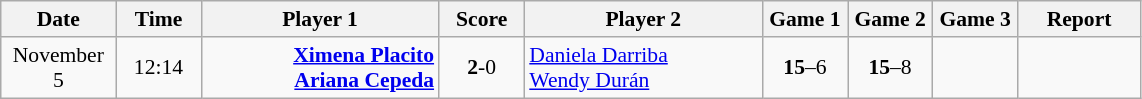<table class="wikitable" style="font-size:90%; text-align:center">
<tr>
<th width="70">Date</th>
<th width="50">Time</th>
<th width="152">Player 1</th>
<th width="50">Score</th>
<th width="152">Player 2</th>
<th width="50">Game 1</th>
<th width="50">Game 2</th>
<th width="50">Game 3</th>
<th width="75">Report</th>
</tr>
<tr>
<td>November 5</td>
<td>12:14</td>
<td align="right"><strong><a href='#'>Ximena Placito</a> <br><a href='#'>Ariana Cepeda</a> </strong></td>
<td><strong>2</strong>-0</td>
<td align="left"> <a href='#'>Daniela Darriba</a><br> <a href='#'>Wendy Durán</a></td>
<td><strong>15</strong>–6</td>
<td><strong>15</strong>–8</td>
<td></td>
<td></td>
</tr>
</table>
